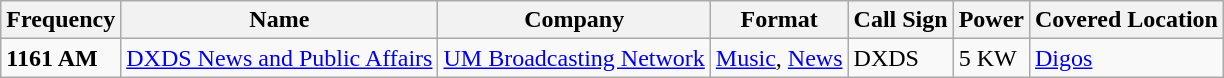<table class="wikitable">
<tr>
<th>Frequency</th>
<th>Name</th>
<th>Company</th>
<th>Format</th>
<th>Call Sign</th>
<th>Power</th>
<th>Covered Location</th>
</tr>
<tr>
<td><strong>1161 AM</strong></td>
<td><a href='#'>DXDS News and Public Affairs</a></td>
<td><a href='#'>UM Broadcasting Network</a></td>
<td><a href='#'>Music</a>, <a href='#'>News</a></td>
<td>DXDS</td>
<td>5 KW</td>
<td><a href='#'>Digos</a></td>
</tr>
</table>
